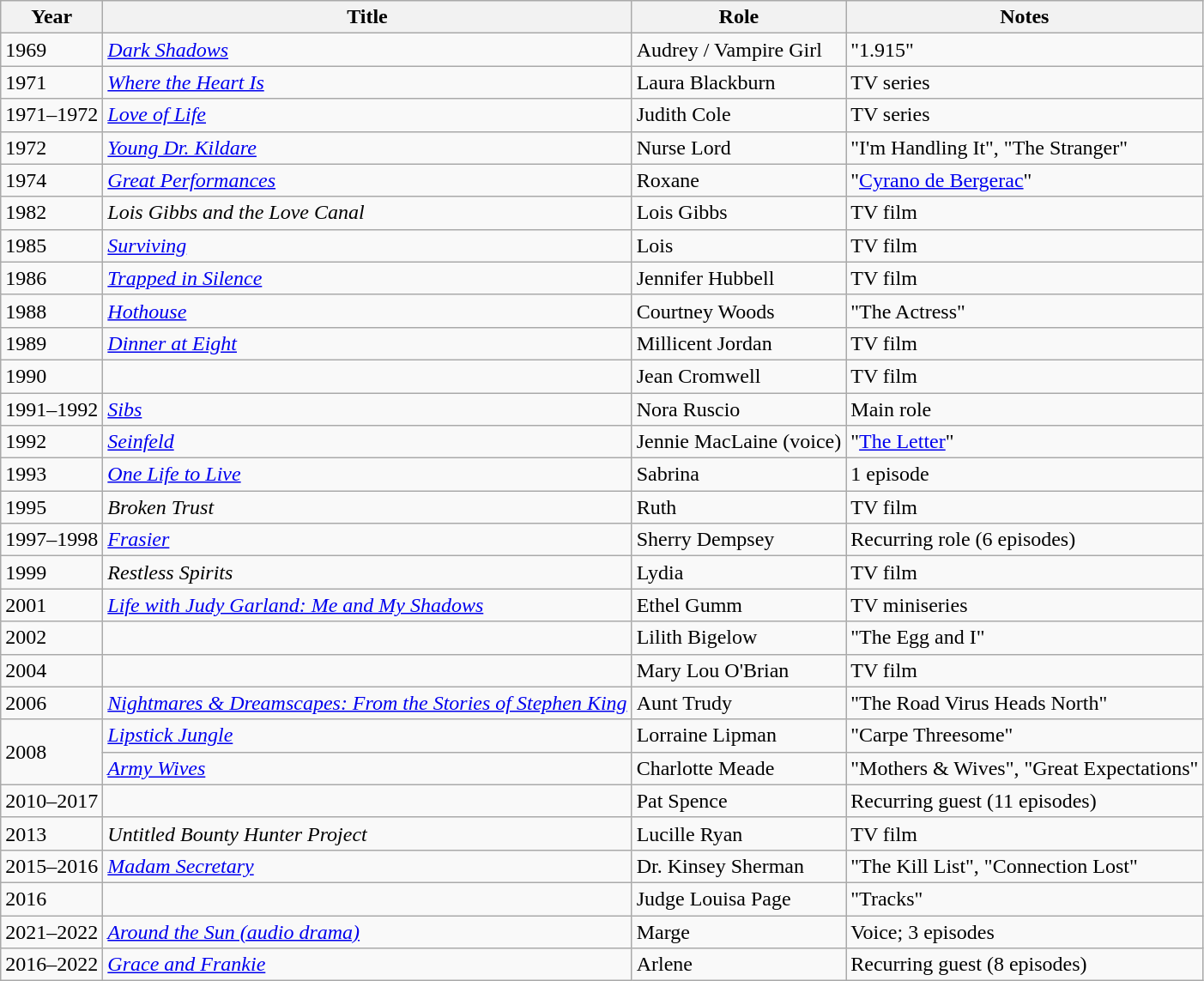<table class="wikitable sortable">
<tr>
<th>Year</th>
<th>Title</th>
<th>Role</th>
<th class="unsortable">Notes</th>
</tr>
<tr>
<td>1969</td>
<td><em><a href='#'>Dark Shadows</a></em></td>
<td>Audrey / Vampire Girl</td>
<td>"1.915"</td>
</tr>
<tr>
<td>1971</td>
<td><em><a href='#'>Where the Heart Is</a></em></td>
<td>Laura Blackburn</td>
<td>TV series</td>
</tr>
<tr>
<td>1971–1972</td>
<td><em><a href='#'>Love of Life</a></em></td>
<td>Judith Cole</td>
<td>TV series</td>
</tr>
<tr>
<td>1972</td>
<td><em><a href='#'>Young Dr. Kildare</a></em></td>
<td>Nurse Lord</td>
<td>"I'm Handling It", "The Stranger"</td>
</tr>
<tr>
<td>1974</td>
<td><em><a href='#'>Great Performances</a></em></td>
<td>Roxane</td>
<td>"<a href='#'>Cyrano de Bergerac</a>"</td>
</tr>
<tr>
<td>1982</td>
<td><em>Lois Gibbs and the Love Canal</em></td>
<td>Lois Gibbs</td>
<td>TV film</td>
</tr>
<tr>
<td>1985</td>
<td><em><a href='#'>Surviving</a></em></td>
<td>Lois</td>
<td>TV film</td>
</tr>
<tr>
<td>1986</td>
<td><em><a href='#'>Trapped in Silence</a></em></td>
<td>Jennifer Hubbell</td>
<td>TV film</td>
</tr>
<tr>
<td>1988</td>
<td><em><a href='#'>Hothouse</a></em></td>
<td>Courtney Woods</td>
<td>"The Actress"</td>
</tr>
<tr>
<td>1989</td>
<td><em><a href='#'>Dinner at Eight</a></em></td>
<td>Millicent Jordan</td>
<td>TV film</td>
</tr>
<tr>
<td>1990</td>
<td><em></em></td>
<td>Jean Cromwell</td>
<td>TV film</td>
</tr>
<tr>
<td>1991–1992</td>
<td><em><a href='#'>Sibs</a></em></td>
<td>Nora Ruscio</td>
<td>Main role</td>
</tr>
<tr>
<td>1992</td>
<td><em><a href='#'>Seinfeld</a></em></td>
<td>Jennie MacLaine (voice)</td>
<td>"<a href='#'>The Letter</a>"</td>
</tr>
<tr>
<td>1993</td>
<td><em><a href='#'>One Life to Live</a></em></td>
<td>Sabrina</td>
<td>1 episode</td>
</tr>
<tr>
<td>1995</td>
<td><em>Broken Trust</em></td>
<td>Ruth</td>
<td>TV film</td>
</tr>
<tr>
<td>1997–1998</td>
<td><em><a href='#'>Frasier</a></em></td>
<td>Sherry Dempsey</td>
<td>Recurring role (6 episodes)</td>
</tr>
<tr>
<td>1999</td>
<td><em>Restless Spirits</em></td>
<td>Lydia</td>
<td>TV film</td>
</tr>
<tr>
<td>2001</td>
<td><em><a href='#'>Life with Judy Garland: Me and My Shadows</a></em></td>
<td>Ethel Gumm</td>
<td>TV miniseries</td>
</tr>
<tr>
<td>2002</td>
<td><em></em></td>
<td>Lilith Bigelow</td>
<td>"The Egg and I"</td>
</tr>
<tr>
<td>2004</td>
<td><em></em></td>
<td>Mary Lou O'Brian</td>
<td>TV film</td>
</tr>
<tr>
<td>2006</td>
<td><em><a href='#'>Nightmares & Dreamscapes: From the Stories of Stephen King</a></em></td>
<td>Aunt Trudy</td>
<td>"The Road Virus Heads North"</td>
</tr>
<tr>
<td rowspan="2">2008</td>
<td><em><a href='#'>Lipstick Jungle</a></em></td>
<td>Lorraine Lipman</td>
<td>"Carpe Threesome"</td>
</tr>
<tr>
<td><em><a href='#'>Army Wives</a></em></td>
<td>Charlotte Meade</td>
<td>"Mothers & Wives", "Great Expectations"</td>
</tr>
<tr>
<td>2010–2017</td>
<td><em></em></td>
<td>Pat Spence</td>
<td>Recurring guest (11 episodes)</td>
</tr>
<tr>
<td>2013</td>
<td><em>Untitled Bounty Hunter Project</em></td>
<td>Lucille Ryan</td>
<td>TV film</td>
</tr>
<tr>
<td>2015–2016</td>
<td><em><a href='#'>Madam Secretary</a></em></td>
<td>Dr. Kinsey Sherman</td>
<td>"The Kill List", "Connection Lost"</td>
</tr>
<tr>
<td>2016</td>
<td><em></em></td>
<td>Judge Louisa Page</td>
<td>"Tracks"</td>
</tr>
<tr>
<td>2021–2022</td>
<td><em><a href='#'>Around the Sun (audio drama)</a></em></td>
<td>Marge</td>
<td>Voice; 3 episodes</td>
</tr>
<tr>
<td>2016–2022</td>
<td><em><a href='#'>Grace and Frankie</a></em></td>
<td>Arlene</td>
<td>Recurring guest (8 episodes)</td>
</tr>
</table>
